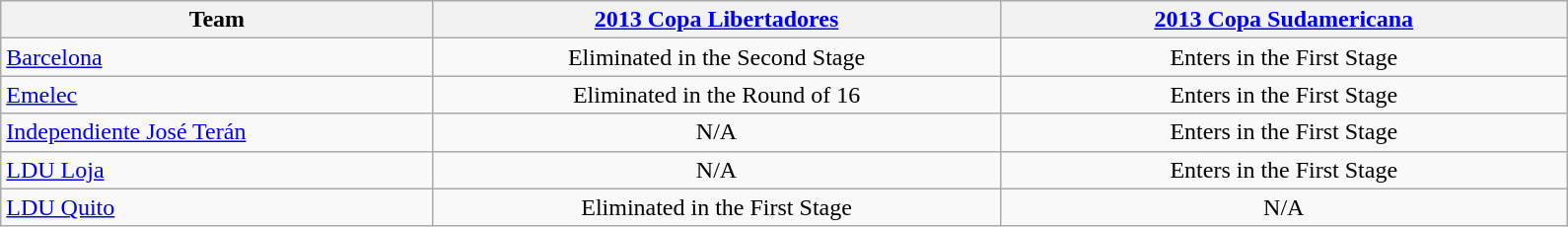<table class="wikitable">
<tr>
<th width= 16%>Team</th>
<th width= 21%><a href='#'>2013 Copa Libertadores</a></th>
<th width= 21%><a href='#'>2013 Copa Sudamericana</a></th>
</tr>
<tr align="center">
<td align="left"><a href='#'>Barcelona</a></td>
<td>Eliminated in the Second Stage</td>
<td>Enters in the First Stage</td>
</tr>
<tr align="center">
<td align="left"><a href='#'>Emelec</a></td>
<td>Eliminated in the Round of 16</td>
<td>Enters in the First Stage</td>
</tr>
<tr align="center">
<td align="left"><a href='#'>Independiente José Terán</a></td>
<td>N/A</td>
<td>Enters in the First Stage</td>
</tr>
<tr align="center">
<td align="left"><a href='#'>LDU Loja</a></td>
<td>N/A</td>
<td>Enters in the First Stage</td>
</tr>
<tr align="center">
<td align="left"><a href='#'>LDU Quito</a></td>
<td>Eliminated in the First Stage</td>
<td>N/A</td>
</tr>
</table>
